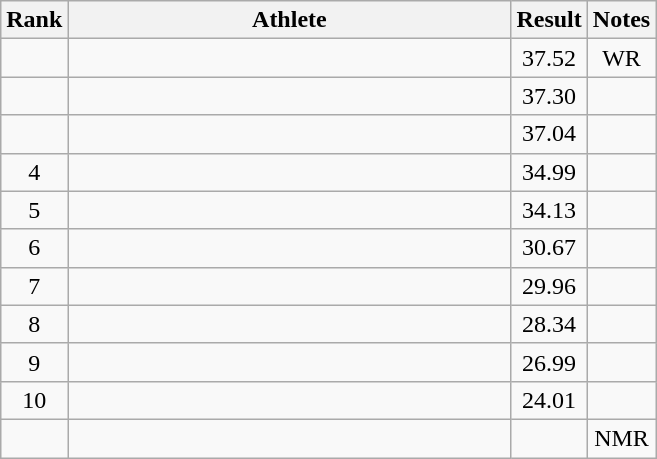<table class="wikitable" style="text-align:center">
<tr>
<th>Rank</th>
<th Style="width:18em">Athlete</th>
<th>Result</th>
<th>Notes</th>
</tr>
<tr>
<td></td>
<td style="text-align:left"></td>
<td>37.52</td>
<td>WR</td>
</tr>
<tr>
<td></td>
<td style="text-align:left"></td>
<td>37.30</td>
<td></td>
</tr>
<tr>
<td></td>
<td style="text-align:left"></td>
<td>37.04</td>
<td></td>
</tr>
<tr>
<td>4</td>
<td style="text-align:left"></td>
<td>34.99</td>
<td></td>
</tr>
<tr>
<td>5</td>
<td style="text-align:left"></td>
<td>34.13</td>
<td></td>
</tr>
<tr>
<td>6</td>
<td style="text-align:left"></td>
<td>30.67</td>
<td></td>
</tr>
<tr>
<td>7</td>
<td style="text-align:left"></td>
<td>29.96</td>
<td></td>
</tr>
<tr>
<td>8</td>
<td style="text-align:left"></td>
<td>28.34</td>
<td></td>
</tr>
<tr>
<td>9</td>
<td style="text-align:left"></td>
<td>26.99</td>
<td></td>
</tr>
<tr>
<td>10</td>
<td style="text-align:left"></td>
<td>24.01</td>
<td></td>
</tr>
<tr>
<td></td>
<td style="text-align:left"></td>
<td></td>
<td>NMR</td>
</tr>
</table>
